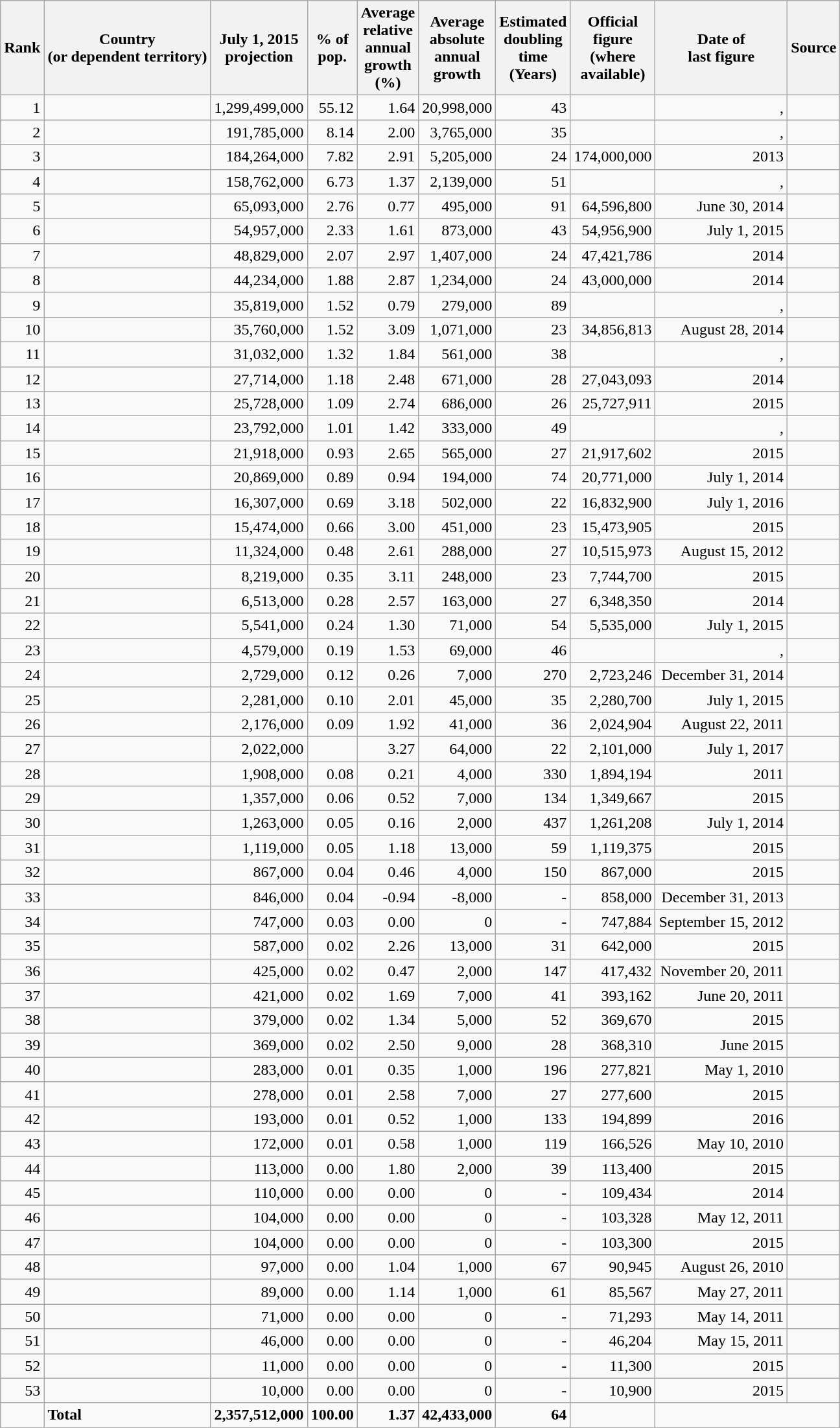<table class="sortable wikitable sticky-header" style="text-align: right">
<tr>
<th>Rank</th>
<th>Country<br>(or dependent territory)</th>
<th>July 1, 2015<br>projection</th>
<th>% of<br>pop.</th>
<th>Average<br>relative<br>annual<br>growth<br>(%)</th>
<th>Average<br>absolute<br>annual<br>growth<br></th>
<th>Estimated<br>doubling<br>time<br>(Years)</th>
<th>Official<br>figure<br>(where<br>available)</th>
<th>Date of<br>last figure</th>
<th>Source</th>
</tr>
<tr>
<td>1</td>
<td align=left></td>
<td>1,299,499,000</td>
<td>55.12</td>
<td>1.64</td>
<td>20,998,000</td>
<td>43</td>
<td></td>
<td> , </td>
<td align=left></td>
</tr>
<tr>
<td>2</td>
<td align=left></td>
<td>191,785,000</td>
<td>8.14</td>
<td>2.00</td>
<td>3,765,000</td>
<td>35</td>
<td></td>
<td> , </td>
<td align=left></td>
</tr>
<tr>
<td>3</td>
<td align=left></td>
<td>184,264,000</td>
<td>7.82</td>
<td>2.91</td>
<td>5,205,000</td>
<td>24</td>
<td>174,000,000</td>
<td>2013</td>
<td align=left></td>
</tr>
<tr>
<td>4</td>
<td align=left></td>
<td>158,762,000</td>
<td>6.73</td>
<td>1.37</td>
<td>2,139,000</td>
<td>51</td>
<td></td>
<td> , </td>
<td align=left></td>
</tr>
<tr>
<td>5</td>
<td align=left></td>
<td>65,093,000</td>
<td>2.76</td>
<td>0.77</td>
<td>495,000</td>
<td>91</td>
<td>64,596,800</td>
<td>June 30, 2014</td>
<td align=left></td>
</tr>
<tr>
<td>6</td>
<td align=left></td>
<td>54,957,000</td>
<td>2.33</td>
<td>1.61</td>
<td>873,000</td>
<td>43</td>
<td>54,956,900</td>
<td>July 1, 2015</td>
<td align=left></td>
</tr>
<tr>
<td>7</td>
<td align=left></td>
<td>48,829,000</td>
<td>2.07</td>
<td>2.97</td>
<td>1,407,000</td>
<td>24</td>
<td>47,421,786</td>
<td>2014</td>
<td align=left></td>
</tr>
<tr>
<td>8</td>
<td align=left></td>
<td>44,234,000</td>
<td>1.88</td>
<td>2.87</td>
<td>1,234,000</td>
<td>24</td>
<td>43,000,000</td>
<td>2014</td>
<td align=left></td>
</tr>
<tr>
<td>9</td>
<td align=left></td>
<td>35,819,000</td>
<td>1.52</td>
<td>0.79</td>
<td>279,000</td>
<td>89</td>
<td></td>
<td> , </td>
<td align=left></td>
</tr>
<tr>
<td>10</td>
<td align=left></td>
<td>35,760,000</td>
<td>1.52</td>
<td>3.09</td>
<td>1,071,000</td>
<td>23</td>
<td>34,856,813</td>
<td>August 28, 2014</td>
<td align=left></td>
</tr>
<tr>
<td>11</td>
<td align=left></td>
<td>31,032,000</td>
<td>1.32</td>
<td>1.84</td>
<td>561,000</td>
<td>38</td>
<td></td>
<td> , </td>
<td align=left></td>
</tr>
<tr>
<td>12</td>
<td align=left></td>
<td>27,714,000</td>
<td>1.18</td>
<td>2.48</td>
<td>671,000</td>
<td>28</td>
<td>27,043,093</td>
<td>2014</td>
<td align=left></td>
</tr>
<tr>
<td>13</td>
<td align=left></td>
<td>25,728,000</td>
<td>1.09</td>
<td>2.74</td>
<td>686,000</td>
<td>26</td>
<td>25,727,911</td>
<td>2015</td>
<td align=left></td>
</tr>
<tr>
<td>14</td>
<td align=left></td>
<td>23,792,000</td>
<td>1.01</td>
<td>1.42</td>
<td>333,000</td>
<td>49</td>
<td></td>
<td> , </td>
<td align=left></td>
</tr>
<tr>
<td>15</td>
<td align=left></td>
<td>21,918,000</td>
<td>0.93</td>
<td>2.65</td>
<td>565,000</td>
<td>27</td>
<td>21,917,602</td>
<td>2015</td>
<td align=left></td>
</tr>
<tr>
<td>16</td>
<td align=left></td>
<td>20,869,000</td>
<td>0.89</td>
<td>0.94</td>
<td>194,000</td>
<td>74</td>
<td>20,771,000</td>
<td>July 1, 2014</td>
<td align=left></td>
</tr>
<tr>
<td>17</td>
<td align=left></td>
<td>16,307,000</td>
<td>0.69</td>
<td>3.18</td>
<td>502,000</td>
<td>22</td>
<td>16,832,900</td>
<td>July 1, 2016</td>
<td align=left></td>
</tr>
<tr>
<td>18</td>
<td align=left></td>
<td>15,474,000</td>
<td>0.66</td>
<td>3.00</td>
<td>451,000</td>
<td>23</td>
<td>15,473,905</td>
<td>2015</td>
<td align=left></td>
</tr>
<tr>
<td>19</td>
<td align=left></td>
<td>11,324,000</td>
<td>0.48</td>
<td>2.61</td>
<td>288,000</td>
<td>27</td>
<td>10,515,973</td>
<td>August 15, 2012</td>
<td align=left></td>
</tr>
<tr>
<td>20</td>
<td align=left></td>
<td>8,219,000</td>
<td>0.35</td>
<td>3.11</td>
<td>248,000</td>
<td>23</td>
<td>7,744,700</td>
<td>2015</td>
<td align=left></td>
</tr>
<tr>
<td>21</td>
<td align=left></td>
<td>6,513,000</td>
<td>0.28</td>
<td>2.57</td>
<td>163,000</td>
<td>27</td>
<td>6,348,350</td>
<td>2014</td>
<td align=left></td>
</tr>
<tr>
<td>22</td>
<td align=left></td>
<td>5,541,000</td>
<td>0.24</td>
<td>1.30</td>
<td>71,000</td>
<td>54</td>
<td>5,535,000</td>
<td>July 1, 2015</td>
<td align=left></td>
</tr>
<tr>
<td>23</td>
<td align=left></td>
<td>4,579,000</td>
<td>0.19</td>
<td>1.53</td>
<td>69,000</td>
<td>46</td>
<td></td>
<td> , </td>
<td align=left></td>
</tr>
<tr>
<td>24</td>
<td align=left></td>
<td>2,729,000</td>
<td>0.12</td>
<td>0.26</td>
<td>7,000</td>
<td>270</td>
<td>2,723,246</td>
<td>December 31, 2014</td>
<td align=left></td>
</tr>
<tr>
<td>25</td>
<td align=left></td>
<td>2,281,000</td>
<td>0.10</td>
<td>2.01</td>
<td>45,000</td>
<td>35</td>
<td>2,280,700</td>
<td>July 1, 2015</td>
<td align=left></td>
</tr>
<tr>
<td>26</td>
<td align=left></td>
<td>2,176,000</td>
<td>0.09</td>
<td>1.92</td>
<td>41,000</td>
<td>36</td>
<td>2,024,904</td>
<td>August 22, 2011</td>
<td align=left></td>
</tr>
<tr>
<td>27</td>
<td align=left></td>
<td>2,022,000</td>
<td></td>
<td>3.27</td>
<td>64,000</td>
<td>22</td>
<td>2,101,000</td>
<td>July 1, 2017</td>
<td align=left></td>
</tr>
<tr>
<td>28</td>
<td align=left></td>
<td>1,908,000</td>
<td>0.08</td>
<td>0.21</td>
<td>4,000</td>
<td>330</td>
<td>1,894,194</td>
<td>2011</td>
<td align=left></td>
</tr>
<tr>
<td>29</td>
<td align=left></td>
<td>1,357,000</td>
<td>0.06</td>
<td>0.52</td>
<td>7,000</td>
<td>134</td>
<td>1,349,667</td>
<td>2015</td>
<td align=left></td>
</tr>
<tr>
<td>30</td>
<td align=left></td>
<td>1,263,000</td>
<td>0.05</td>
<td>0.16</td>
<td>2,000</td>
<td>437</td>
<td>1,261,208</td>
<td>July 1, 2014</td>
<td align=left></td>
</tr>
<tr>
<td>31</td>
<td align=left></td>
<td>1,119,000</td>
<td>0.05</td>
<td>1.18</td>
<td>13,000</td>
<td>59</td>
<td>1,119,375</td>
<td>2015</td>
<td align=left></td>
</tr>
<tr>
<td>32</td>
<td align=left></td>
<td>867,000</td>
<td>0.04</td>
<td>0.46</td>
<td>4,000</td>
<td>150</td>
<td>867,000</td>
<td>2015</td>
<td align=left></td>
</tr>
<tr>
<td>33</td>
<td align=left></td>
<td>846,000</td>
<td>0.04</td>
<td>-0.94</td>
<td>-8,000</td>
<td>-</td>
<td>858,000</td>
<td>December 31, 2013</td>
<td align=left></td>
</tr>
<tr>
<td>34</td>
<td align=left></td>
<td>747,000</td>
<td>0.03</td>
<td>0.00</td>
<td>0</td>
<td>-</td>
<td>747,884</td>
<td>September 15, 2012</td>
<td align=left></td>
</tr>
<tr>
<td>35</td>
<td align=left></td>
<td>587,000</td>
<td>0.02</td>
<td>2.26</td>
<td>13,000</td>
<td>31</td>
<td>642,000</td>
<td>2015</td>
<td align=left></td>
</tr>
<tr>
<td>36</td>
<td align=left></td>
<td>425,000</td>
<td>0.02</td>
<td>0.47</td>
<td>2,000</td>
<td>147</td>
<td>417,432</td>
<td>November 20, 2011</td>
<td align=left></td>
</tr>
<tr>
<td>37</td>
<td align=left></td>
<td>421,000</td>
<td>0.02</td>
<td>1.69</td>
<td>7,000</td>
<td>41</td>
<td>393,162</td>
<td>June 20, 2011</td>
<td align=left></td>
</tr>
<tr>
<td>38</td>
<td align=left></td>
<td>379,000</td>
<td>0.02</td>
<td>1.34</td>
<td>5,000</td>
<td>52</td>
<td>369,670</td>
<td>2015</td>
<td align=left></td>
</tr>
<tr>
<td>39</td>
<td align=left></td>
<td>369,000</td>
<td>0.02</td>
<td>2.50</td>
<td>9,000</td>
<td>28</td>
<td>368,310</td>
<td>June 2015</td>
<td align=left></td>
</tr>
<tr>
<td>40</td>
<td align=left></td>
<td>283,000</td>
<td>0.01</td>
<td>0.35</td>
<td>1,000</td>
<td>196</td>
<td>277,821</td>
<td>May 1, 2010</td>
<td align=left></td>
</tr>
<tr>
<td>41</td>
<td align=left></td>
<td>278,000</td>
<td>0.01</td>
<td>2.58</td>
<td>7,000</td>
<td>27</td>
<td>277,600</td>
<td>2015</td>
<td align=left></td>
</tr>
<tr>
<td>42</td>
<td align=left></td>
<td>193,000</td>
<td>0.01</td>
<td>0.52</td>
<td>1,000</td>
<td>133</td>
<td>194,899</td>
<td>2016</td>
<td align=left></td>
</tr>
<tr>
<td>43</td>
<td align=left></td>
<td>172,000</td>
<td>0.01</td>
<td>0.58</td>
<td>1,000</td>
<td>119</td>
<td>166,526</td>
<td>May 10, 2010</td>
<td align=left></td>
</tr>
<tr>
<td>44</td>
<td align=left></td>
<td>113,000</td>
<td>0.00</td>
<td>1.80</td>
<td>2,000</td>
<td>39</td>
<td>113,400</td>
<td>2015</td>
<td align=left></td>
</tr>
<tr>
<td>45</td>
<td align=left></td>
<td>110,000</td>
<td>0.00</td>
<td>0.00</td>
<td>0</td>
<td>-</td>
<td>109,434</td>
<td>2014</td>
<td align=left></td>
</tr>
<tr>
<td>46</td>
<td align=left></td>
<td>104,000</td>
<td>0.00</td>
<td>0.00</td>
<td>0</td>
<td>-</td>
<td>103,328</td>
<td>May 12, 2011</td>
<td align=left></td>
</tr>
<tr>
<td>47</td>
<td align=left></td>
<td>104,000</td>
<td>0.00</td>
<td>0.00</td>
<td>0</td>
<td>-</td>
<td>103,300</td>
<td>2015</td>
<td align=left></td>
</tr>
<tr>
<td>48</td>
<td align=left></td>
<td>97,000</td>
<td>0.00</td>
<td>1.04</td>
<td>1,000</td>
<td>67</td>
<td>90,945</td>
<td>August 26, 2010</td>
<td align=left></td>
</tr>
<tr>
<td>49</td>
<td align=left></td>
<td>89,000</td>
<td>0.00</td>
<td>1.14</td>
<td>1,000</td>
<td>61</td>
<td>85,567</td>
<td>May 27, 2011</td>
<td align=left></td>
</tr>
<tr>
<td>50</td>
<td align=left></td>
<td>71,000</td>
<td>0.00</td>
<td>0.00</td>
<td>0</td>
<td>-</td>
<td>71,293</td>
<td>May 14, 2011</td>
<td align=left></td>
</tr>
<tr>
<td>51</td>
<td align=left></td>
<td>46,000</td>
<td>0.00</td>
<td>0.00</td>
<td>0</td>
<td>-</td>
<td>46,204</td>
<td>May 15, 2011</td>
<td align=left></td>
</tr>
<tr>
<td>52</td>
<td align=left></td>
<td>11,000</td>
<td>0.00</td>
<td>0.00</td>
<td>0</td>
<td>-</td>
<td>11,300</td>
<td>2015</td>
<td align=left></td>
</tr>
<tr>
<td>53</td>
<td align=left></td>
<td>10,000</td>
<td>0.00</td>
<td>0.00</td>
<td>0</td>
<td>-</td>
<td>10,900</td>
<td>2015</td>
<td align=left></td>
</tr>
<tr>
<td></td>
<td align=left><strong>Total</strong></td>
<td><strong>2,357,512,000</strong></td>
<td><strong>100.00</strong></td>
<td><strong>1.37</strong></td>
<td><strong>42,433,000</strong></td>
<td><strong>64</strong></td>
<td></td>
</tr>
</table>
